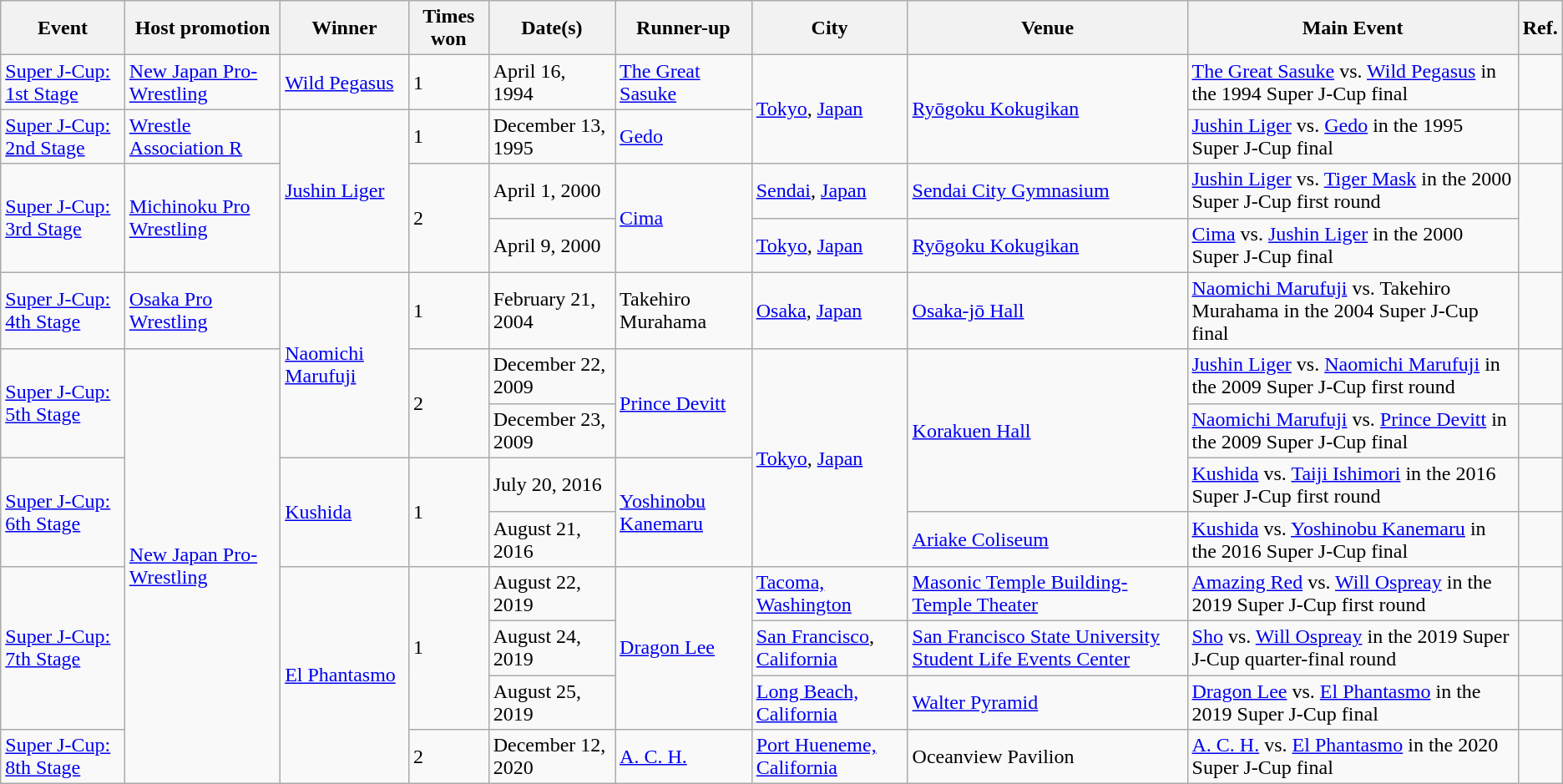<table class="wikitable sortable">
<tr>
<th>Event</th>
<th>Host promotion</th>
<th>Winner</th>
<th>Times won</th>
<th>Date(s)</th>
<th>Runner-up</th>
<th>City</th>
<th>Venue</th>
<th>Main Event</th>
<th>Ref.</th>
</tr>
<tr>
<td><a href='#'>Super J-Cup: 1st Stage</a></td>
<td><a href='#'>New Japan Pro-Wrestling</a></td>
<td><a href='#'>Wild Pegasus</a></td>
<td>1</td>
<td>April 16, 1994</td>
<td><a href='#'>The Great Sasuke</a></td>
<td rowspan="2"><a href='#'>Tokyo</a>, <a href='#'>Japan</a></td>
<td rowspan="2"><a href='#'>Ryōgoku Kokugikan</a></td>
<td><a href='#'>The Great Sasuke</a> vs. <a href='#'>Wild Pegasus</a> in the 1994 Super J-Cup final</td>
<td></td>
</tr>
<tr>
<td><a href='#'>Super J-Cup: 2nd Stage</a></td>
<td><a href='#'>Wrestle Association R</a></td>
<td rowspan="3"><a href='#'>Jushin Liger</a></td>
<td>1</td>
<td>December 13, 1995</td>
<td><a href='#'>Gedo</a></td>
<td><a href='#'>Jushin Liger</a> vs. <a href='#'>Gedo</a> in the 1995 Super J-Cup final</td>
<td></td>
</tr>
<tr>
<td rowspan="2"><a href='#'>Super J-Cup: 3rd Stage</a></td>
<td rowspan="2"><a href='#'>Michinoku Pro Wrestling</a></td>
<td rowspan="2">2</td>
<td>April 1, 2000</td>
<td rowspan="2"><a href='#'>Cima</a></td>
<td><a href='#'>Sendai</a>, <a href='#'>Japan</a></td>
<td><a href='#'>Sendai City Gymnasium</a></td>
<td><a href='#'>Jushin Liger</a> vs. <a href='#'>Tiger Mask</a> in the 2000 Super J-Cup first round</td>
<td rowspan="2"></td>
</tr>
<tr>
<td>April 9, 2000</td>
<td><a href='#'>Tokyo</a>, <a href='#'>Japan</a></td>
<td><a href='#'>Ryōgoku Kokugikan</a></td>
<td><a href='#'>Cima</a> vs. <a href='#'>Jushin Liger</a> in the 2000 Super J-Cup final</td>
</tr>
<tr>
<td><a href='#'>Super J-Cup: 4th Stage</a></td>
<td><a href='#'>Osaka Pro Wrestling</a></td>
<td rowspan="3"><a href='#'>Naomichi Marufuji</a></td>
<td>1</td>
<td>February 21, 2004</td>
<td>Takehiro Murahama</td>
<td><a href='#'>Osaka</a>, <a href='#'>Japan</a></td>
<td><a href='#'>Osaka-jō Hall</a></td>
<td><a href='#'>Naomichi Marufuji</a> vs. Takehiro Murahama in the 2004 Super J-Cup final</td>
<td></td>
</tr>
<tr>
<td rowspan="2"><a href='#'>Super J-Cup: 5th Stage</a></td>
<td rowspan="10"><a href='#'>New Japan Pro-Wrestling</a></td>
<td rowspan="2">2</td>
<td>December 22, 2009</td>
<td rowspan="2"><a href='#'>Prince Devitt</a></td>
<td rowspan="4"><a href='#'>Tokyo</a>, <a href='#'>Japan</a></td>
<td rowspan="3"><a href='#'>Korakuen Hall</a></td>
<td><a href='#'>Jushin Liger</a> vs. <a href='#'>Naomichi Marufuji</a> in the 2009 Super J-Cup first round</td>
<td></td>
</tr>
<tr>
<td>December 23, 2009</td>
<td><a href='#'>Naomichi Marufuji</a> vs. <a href='#'>Prince Devitt</a> in the 2009 Super J-Cup final</td>
<td></td>
</tr>
<tr>
<td rowspan="2"><a href='#'>Super J-Cup: 6th Stage</a></td>
<td rowspan="2"><a href='#'>Kushida</a></td>
<td rowspan="2">1</td>
<td>July 20, 2016</td>
<td rowspan="2"><a href='#'>Yoshinobu Kanemaru</a></td>
<td><a href='#'>Kushida</a> vs. <a href='#'>Taiji Ishimori</a> in the 2016 Super J-Cup first round</td>
<td></td>
</tr>
<tr>
<td>August 21, 2016</td>
<td><a href='#'>Ariake Coliseum</a></td>
<td><a href='#'>Kushida</a> vs. <a href='#'>Yoshinobu Kanemaru</a> in the 2016 Super J-Cup final</td>
<td></td>
</tr>
<tr>
<td rowspan="3"><a href='#'>Super J-Cup: 7th Stage</a></td>
<td rowspan="4"><a href='#'>El Phantasmo</a></td>
<td rowspan="3">1</td>
<td>August 22, 2019</td>
<td rowspan="3"><a href='#'>Dragon Lee</a></td>
<td><a href='#'>Tacoma, Washington</a></td>
<td><a href='#'>Masonic Temple Building-Temple Theater</a></td>
<td><a href='#'>Amazing Red</a> vs. <a href='#'>Will Ospreay</a> in the 2019 Super J-Cup first round</td>
<td></td>
</tr>
<tr>
<td>August 24, 2019</td>
<td><a href='#'>San Francisco</a>, <a href='#'>California</a></td>
<td><a href='#'>San Francisco State University Student Life Events Center</a></td>
<td><a href='#'>Sho</a> vs. <a href='#'>Will Ospreay</a> in the 2019 Super J-Cup quarter-final round</td>
<td></td>
</tr>
<tr>
<td>August 25, 2019</td>
<td><a href='#'>Long Beach, California</a></td>
<td><a href='#'>Walter Pyramid</a></td>
<td><a href='#'>Dragon Lee</a> vs. <a href='#'>El Phantasmo</a> in the 2019 Super J-Cup final</td>
<td></td>
</tr>
<tr>
<td><a href='#'>Super J-Cup: 8th Stage</a></td>
<td>2</td>
<td>December 12, 2020</td>
<td><a href='#'>A. C. H.</a></td>
<td><a href='#'>Port Hueneme, California</a></td>
<td>Oceanview Pavilion</td>
<td><a href='#'>A. C. H.</a> vs. <a href='#'>El Phantasmo</a> in the 2020 Super J-Cup final</td>
<td></td>
</tr>
</table>
